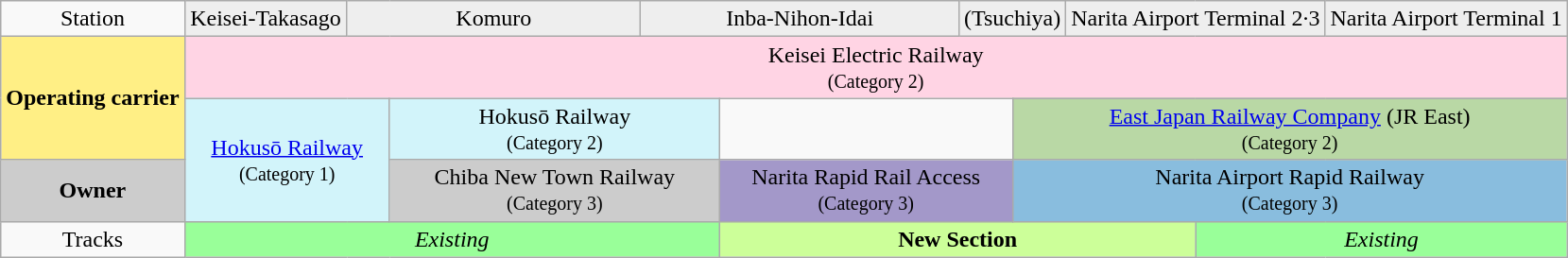<table class="wikitable" style="text-align:center;" rules="all">
<tr>
<td>Station</td>
<td style="background:#eee">Keisei-Takasago</td>
<td colspan="2" style="background:#eee">Komuro</td>
<td colspan="2" style="background:#eee">Inba-Nihon-Idai</td>
<td colspan="2" style="background:#eee">(Tsuchiya)</td>
<td colspan="2" style="background:#eee">Narita Airport Terminal 2·3</td>
<td style="background:#eee">Narita Airport Terminal 1</td>
</tr>
<tr>
<th rowspan="2" style="background:#ffef85">Operating carrier</th>
<td colspan="10" style="background:#ffd4e4">Keisei Electric Railway<br><small>(Category 2)</small></td>
</tr>
<tr>
<td rowspan="2" colspan="2" style="background:#d2f4fa"><a href='#'>Hokusō Railway</a><br><small>(Category 1)</small></td>
<td colspan="2" style="background:#d2f4fa">Hokusō Railway<br><small>(Category 2)</small></td>
<td colspan="2"> </td>
<td colspan="4" style="background:#b9d8a5"><a href='#'>East Japan Railway Company</a> (JR East)<br><small>(Category 2)</small></td>
</tr>
<tr>
<th style="background:#cccccc">Owner</th>
<td colspan="2" style="background:#ccc">Chiba New Town Railway<br><small>(Category 3)</small></td>
<td colspan="2" style="background:#a398c9">Narita Rapid Rail Access<br><small>(Category 3)</small></td>
<td colspan="4" style="background:#89bdde">Narita Airport Rapid Railway<br><small>(Category 3)</small></td>
</tr>
<tr>
<td>Tracks</td>
<td colspan="4" style="background:#9f9"><em>Existing</em></td>
<td colspan="4" style="background:#cf9"><strong>New Section</strong></td>
<td colspan="2" style="background:#9f9"><em>Existing</em></td>
</tr>
</table>
